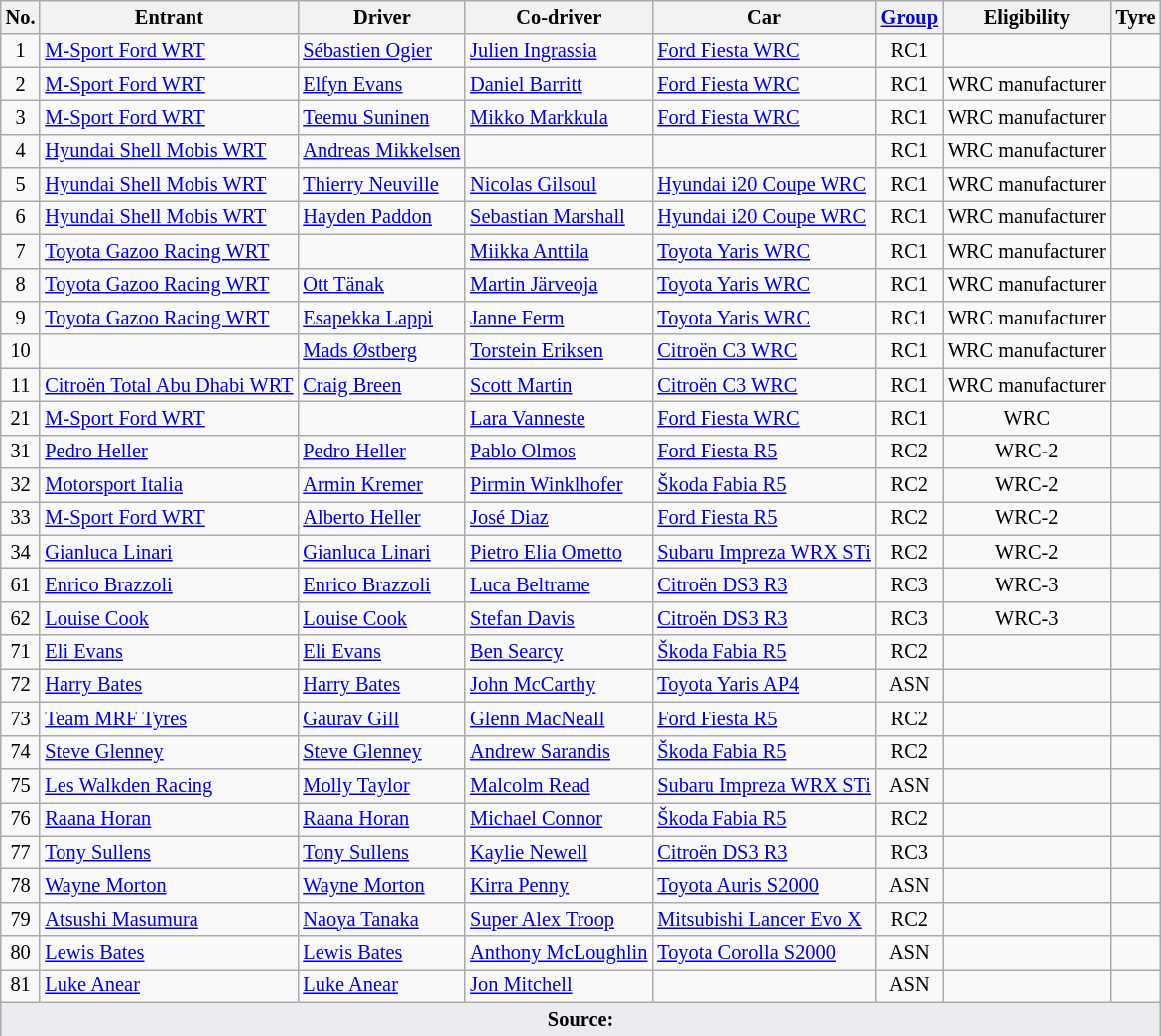<table class="wikitable" style="font-size: 85%;">
<tr>
<th>No.</th>
<th>Entrant</th>
<th>Driver</th>
<th>Co-driver</th>
<th>Car</th>
<th><a href='#'>Group</a></th>
<th>Eligibility</th>
<th>Tyre</th>
</tr>
<tr>
<td align="center">1</td>
<td> <a href='#'>M-Sport Ford WRT</a></td>
<td> <a href='#'>Sébastien Ogier</a></td>
<td> <a href='#'>Julien Ingrassia</a></td>
<td><a href='#'>Ford Fiesta WRC</a></td>
<td align="center">RC1</td>
<td align="center"></td>
<td align="center"></td>
</tr>
<tr>
<td align="center">2</td>
<td> <a href='#'>M-Sport Ford WRT</a></td>
<td> <a href='#'>Elfyn Evans</a></td>
<td> <a href='#'>Daniel Barritt</a></td>
<td><a href='#'>Ford Fiesta WRC</a></td>
<td align="center">RC1</td>
<td align="center">WRC manufacturer</td>
<td align="center"></td>
</tr>
<tr>
<td align="center">3</td>
<td> <a href='#'>M-Sport Ford WRT</a></td>
<td> <a href='#'>Teemu Suninen</a></td>
<td> <a href='#'>Mikko Markkula</a></td>
<td><a href='#'>Ford Fiesta WRC</a></td>
<td align="center">RC1</td>
<td align="center">WRC manufacturer</td>
<td align="center"></td>
</tr>
<tr>
<td align="center">4</td>
<td> <a href='#'>Hyundai Shell Mobis WRT</a></td>
<td> <a href='#'>Andreas Mikkelsen</a></td>
<td></td>
<td></td>
<td align="center">RC1</td>
<td align="center">WRC manufacturer</td>
<td align="center"></td>
</tr>
<tr>
<td align="center">5</td>
<td> <a href='#'>Hyundai Shell Mobis WRT</a></td>
<td> <a href='#'>Thierry Neuville</a></td>
<td> <a href='#'>Nicolas Gilsoul</a></td>
<td><a href='#'>Hyundai i20 Coupe WRC</a></td>
<td align="center">RC1</td>
<td align="center">WRC manufacturer</td>
<td align="center"></td>
</tr>
<tr>
<td align="center">6</td>
<td> <a href='#'>Hyundai Shell Mobis WRT</a></td>
<td> <a href='#'>Hayden Paddon</a></td>
<td> <a href='#'>Sebastian Marshall</a></td>
<td><a href='#'>Hyundai i20 Coupe WRC</a></td>
<td align="center">RC1</td>
<td align="center">WRC manufacturer</td>
<td align="center"></td>
</tr>
<tr>
<td align="center">7</td>
<td> <a href='#'>Toyota Gazoo Racing WRT</a></td>
<td></td>
<td> <a href='#'>Miikka Anttila</a></td>
<td><a href='#'>Toyota Yaris WRC</a></td>
<td align="center">RC1</td>
<td align="center">WRC manufacturer</td>
<td align="center"></td>
</tr>
<tr>
<td align="center">8</td>
<td> <a href='#'>Toyota Gazoo Racing WRT</a></td>
<td> <a href='#'>Ott Tänak</a></td>
<td> <a href='#'>Martin Järveoja</a></td>
<td><a href='#'>Toyota Yaris WRC</a></td>
<td align="center">RC1</td>
<td align="center">WRC manufacturer</td>
<td align="center"></td>
</tr>
<tr>
<td align="center">9</td>
<td> <a href='#'>Toyota Gazoo Racing WRT</a></td>
<td> <a href='#'>Esapekka Lappi</a></td>
<td> <a href='#'>Janne Ferm</a></td>
<td><a href='#'>Toyota Yaris WRC</a></td>
<td align="center">RC1</td>
<td align="center">WRC manufacturer</td>
<td align="center"></td>
</tr>
<tr>
<td align="center">10</td>
<td></td>
<td> <a href='#'>Mads Østberg</a></td>
<td> <a href='#'>Torstein Eriksen</a></td>
<td><a href='#'>Citroën C3 WRC</a></td>
<td align="center">RC1</td>
<td align="center">WRC manufacturer</td>
<td align="center"></td>
</tr>
<tr>
<td align="center">11</td>
<td> <a href='#'>Citroën Total Abu Dhabi WRT</a></td>
<td> <a href='#'>Craig Breen</a></td>
<td> <a href='#'>Scott Martin</a></td>
<td><a href='#'>Citroën C3 WRC</a></td>
<td align="center">RC1</td>
<td align="center">WRC manufacturer</td>
<td align="center"></td>
</tr>
<tr>
<td align="center">21</td>
<td> <a href='#'>M-Sport Ford WRT</a></td>
<td></td>
<td> <a href='#'>Lara Vanneste</a></td>
<td><a href='#'>Ford Fiesta WRC</a></td>
<td align="center">RC1</td>
<td align="center">WRC</td>
<td align="center"></td>
</tr>
<tr>
<td align="center">31</td>
<td> <a href='#'>Pedro Heller</a></td>
<td> <a href='#'>Pedro Heller</a></td>
<td> <a href='#'>Pablo Olmos</a></td>
<td><a href='#'>Ford Fiesta R5</a></td>
<td align="center">RC2</td>
<td align="center">WRC-2</td>
<td align="center"></td>
</tr>
<tr>
<td align="center">32</td>
<td> <a href='#'>Motorsport Italia</a></td>
<td> <a href='#'>Armin Kremer</a></td>
<td> <a href='#'>Pirmin Winklhofer</a></td>
<td><a href='#'>Škoda Fabia R5</a></td>
<td align="center">RC2</td>
<td align="center">WRC-2</td>
<td align="center"></td>
</tr>
<tr>
<td align="center">33</td>
<td> <a href='#'>M-Sport Ford WRT</a></td>
<td> <a href='#'>Alberto Heller</a></td>
<td> <a href='#'>José Diaz</a></td>
<td><a href='#'>Ford Fiesta R5</a></td>
<td align="center">RC2</td>
<td align="center">WRC-2</td>
<td align="center"></td>
</tr>
<tr>
<td align="center">34</td>
<td> <a href='#'>Gianluca Linari</a></td>
<td> <a href='#'>Gianluca Linari</a></td>
<td> <a href='#'>Pietro Elia Ometto</a></td>
<td><a href='#'>Subaru Impreza WRX STi</a></td>
<td align="center">RC2</td>
<td align="center">WRC-2</td>
<td align="center"></td>
</tr>
<tr>
<td align="center">61</td>
<td> <a href='#'>Enrico Brazzoli</a></td>
<td> <a href='#'>Enrico Brazzoli</a></td>
<td> <a href='#'>Luca Beltrame</a></td>
<td><a href='#'>Citroën DS3 R3</a></td>
<td align="center">RC3</td>
<td align="center">WRC-3</td>
<td align="center"></td>
</tr>
<tr>
<td align="center">62</td>
<td> <a href='#'>Louise Cook</a></td>
<td> <a href='#'>Louise Cook</a></td>
<td> <a href='#'>Stefan Davis</a></td>
<td><a href='#'>Citroën DS3 R3</a></td>
<td align="center">RC3</td>
<td align="center">WRC-3</td>
<td align="center"></td>
</tr>
<tr>
<td align="center">71</td>
<td> <a href='#'>Eli Evans</a></td>
<td> <a href='#'>Eli Evans</a></td>
<td> <a href='#'>Ben Searcy</a></td>
<td><a href='#'>Škoda Fabia R5</a></td>
<td align="center">RC2</td>
<td></td>
<td align="center"></td>
</tr>
<tr>
<td align="center">72</td>
<td> <a href='#'>Harry Bates</a></td>
<td> <a href='#'>Harry Bates</a></td>
<td> <a href='#'>John McCarthy</a></td>
<td><a href='#'>Toyota Yaris AP4</a></td>
<td align="center">ASN</td>
<td></td>
<td align="center"></td>
</tr>
<tr>
<td align="center">73</td>
<td> <a href='#'>Team MRF Tyres</a></td>
<td> <a href='#'>Gaurav Gill</a></td>
<td> <a href='#'>Glenn MacNeall</a></td>
<td><a href='#'>Ford Fiesta R5</a></td>
<td align="center">RC2</td>
<td></td>
<td align="center"></td>
</tr>
<tr>
<td align="center">74</td>
<td> <a href='#'>Steve Glenney</a></td>
<td> <a href='#'>Steve Glenney</a></td>
<td> <a href='#'>Andrew Sarandis</a></td>
<td><a href='#'>Škoda Fabia R5</a></td>
<td align="center">RC2</td>
<td></td>
<td align="center"></td>
</tr>
<tr>
<td align="center">75</td>
<td> <a href='#'>Les Walkden Racing</a></td>
<td> <a href='#'>Molly Taylor</a></td>
<td> <a href='#'>Malcolm Read</a></td>
<td><a href='#'>Subaru Impreza WRX STi</a></td>
<td align="center">ASN</td>
<td></td>
<td align="center"></td>
</tr>
<tr>
<td align="center">76</td>
<td> <a href='#'>Raana Horan</a></td>
<td> <a href='#'>Raana Horan</a></td>
<td> <a href='#'>Michael Connor</a></td>
<td><a href='#'>Škoda Fabia R5</a></td>
<td align="center">RC2</td>
<td></td>
<td align="center"></td>
</tr>
<tr>
<td align="center">77</td>
<td> <a href='#'>Tony Sullens</a></td>
<td> <a href='#'>Tony Sullens</a></td>
<td> <a href='#'>Kaylie Newell</a></td>
<td><a href='#'>Citroën DS3 R3</a></td>
<td align="center">RC3</td>
<td></td>
<td align="center"></td>
</tr>
<tr>
<td align="center">78</td>
<td> <a href='#'>Wayne Morton</a></td>
<td> <a href='#'>Wayne Morton</a></td>
<td> <a href='#'>Kirra Penny</a></td>
<td><a href='#'>Toyota Auris S2000</a></td>
<td align="center">ASN</td>
<td></td>
<td align="center"></td>
</tr>
<tr>
<td align="center">79</td>
<td> <a href='#'>Atsushi Masumura</a></td>
<td> <a href='#'>Naoya Tanaka</a></td>
<td> <a href='#'>Super Alex Troop</a></td>
<td><a href='#'>Mitsubishi Lancer Evo X</a></td>
<td align="center">RC2</td>
<td></td>
<td align="center"></td>
</tr>
<tr>
<td align="center">80</td>
<td> <a href='#'>Lewis Bates</a></td>
<td> <a href='#'>Lewis Bates</a></td>
<td> <a href='#'>Anthony McLoughlin</a></td>
<td><a href='#'>Toyota Corolla S2000</a></td>
<td align="center">ASN</td>
<td></td>
<td align="center"></td>
</tr>
<tr>
<td align="center">81</td>
<td> <a href='#'>Luke Anear</a></td>
<td> <a href='#'>Luke Anear</a></td>
<td> <a href='#'>Jon Mitchell</a></td>
<td></td>
<td align="center">ASN</td>
<td></td>
<td align="center"></td>
</tr>
<tr>
<td colspan="8" style="background-color:#EAECF0; text-align:center"><strong>Source:</strong></td>
</tr>
</table>
